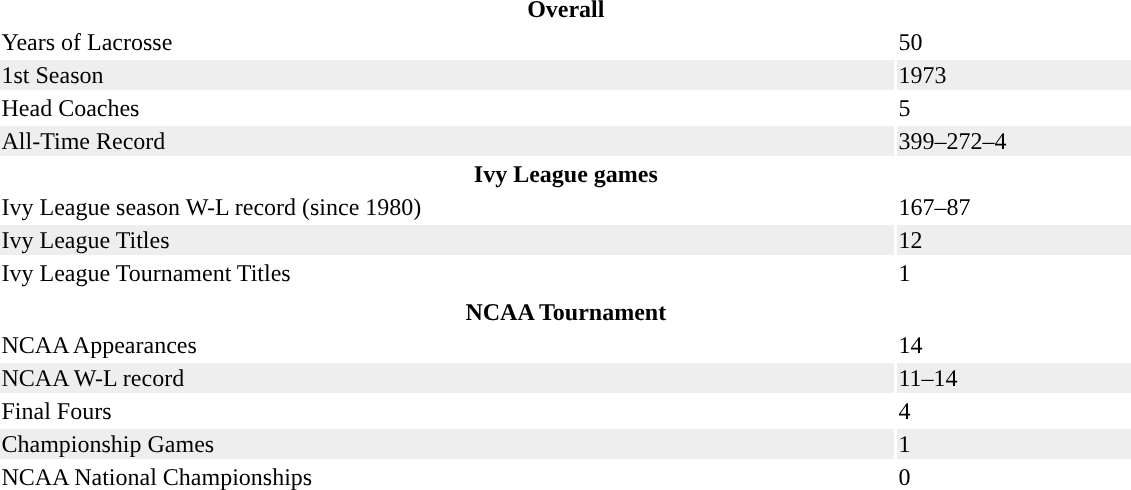<table width=60% class="toccolours">
<tr>
<th colspan=2>Overall</th>
</tr>
<tr>
<td>Years of Lacrosse</td>
<td>50</td>
</tr>
<tr bgcolor=#eeeeee>
<td>1st Season</td>
<td>1973</td>
</tr>
<tr>
<td>Head Coaches</td>
<td>5</td>
</tr>
<tr bgcolor=#eeeeee>
<td>All-Time Record</td>
<td>399–272–4</td>
</tr>
<tr>
<th colspan=2>Ivy League games</th>
</tr>
<tr>
<td>Ivy League season W-L record (since 1980)</td>
<td>167–87</td>
</tr>
<tr bgcolor=#eeeeee>
<td>Ivy League Titles</td>
<td>12</td>
</tr>
<tr>
<td>Ivy League Tournament Titles</td>
<td>1</td>
</tr>
<tr>
</tr>
<tr bgcolor=#eeeeee>
</tr>
<tr>
<th colspan=2>NCAA Tournament</th>
</tr>
<tr>
<td>NCAA Appearances</td>
<td>14</td>
</tr>
<tr bgcolor=#eeeeee>
<td>NCAA W-L record</td>
<td>11–14</td>
</tr>
<tr>
<td>Final Fours</td>
<td>4</td>
</tr>
<tr bgcolor=#eeeeee>
<td>Championship Games</td>
<td>1</td>
</tr>
<tr>
<td>NCAA National Championships</td>
<td>0</td>
</tr>
</table>
